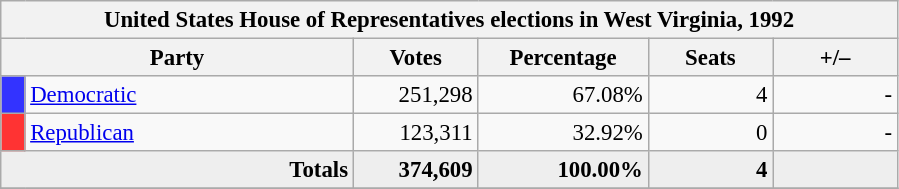<table class="wikitable" style="font-size: 95%;">
<tr>
<th colspan="6">United States House of Representatives elections in West Virginia, 1992</th>
</tr>
<tr>
<th colspan=2 style="width: 15em">Party</th>
<th style="width: 5em">Votes</th>
<th style="width: 7em">Percentage</th>
<th style="width: 5em">Seats</th>
<th style="width: 5em">+/–</th>
</tr>
<tr>
<th style="background-color:#3333FF; width: 3px"></th>
<td style="width: 130px"><a href='#'>Democratic</a></td>
<td align="right">251,298</td>
<td align="right">67.08%</td>
<td align="right">4</td>
<td align="right">-</td>
</tr>
<tr>
<th style="background-color:#FF3333; width: 3px"></th>
<td style="width: 130p8x"><a href='#'>Republican</a></td>
<td align="right">123,311</td>
<td align="right">32.92%</td>
<td align="right">0</td>
<td align="right">-</td>
</tr>
<tr bgcolor="#EEEEEE">
<td colspan="2" align="right"><strong>Totals</strong></td>
<td align="right"><strong>374,609</strong></td>
<td align="right"><strong>100.00%</strong></td>
<td align="right"><strong>4</strong></td>
<td align="right"></td>
</tr>
<tr bgcolor="#EEEEEE">
</tr>
</table>
